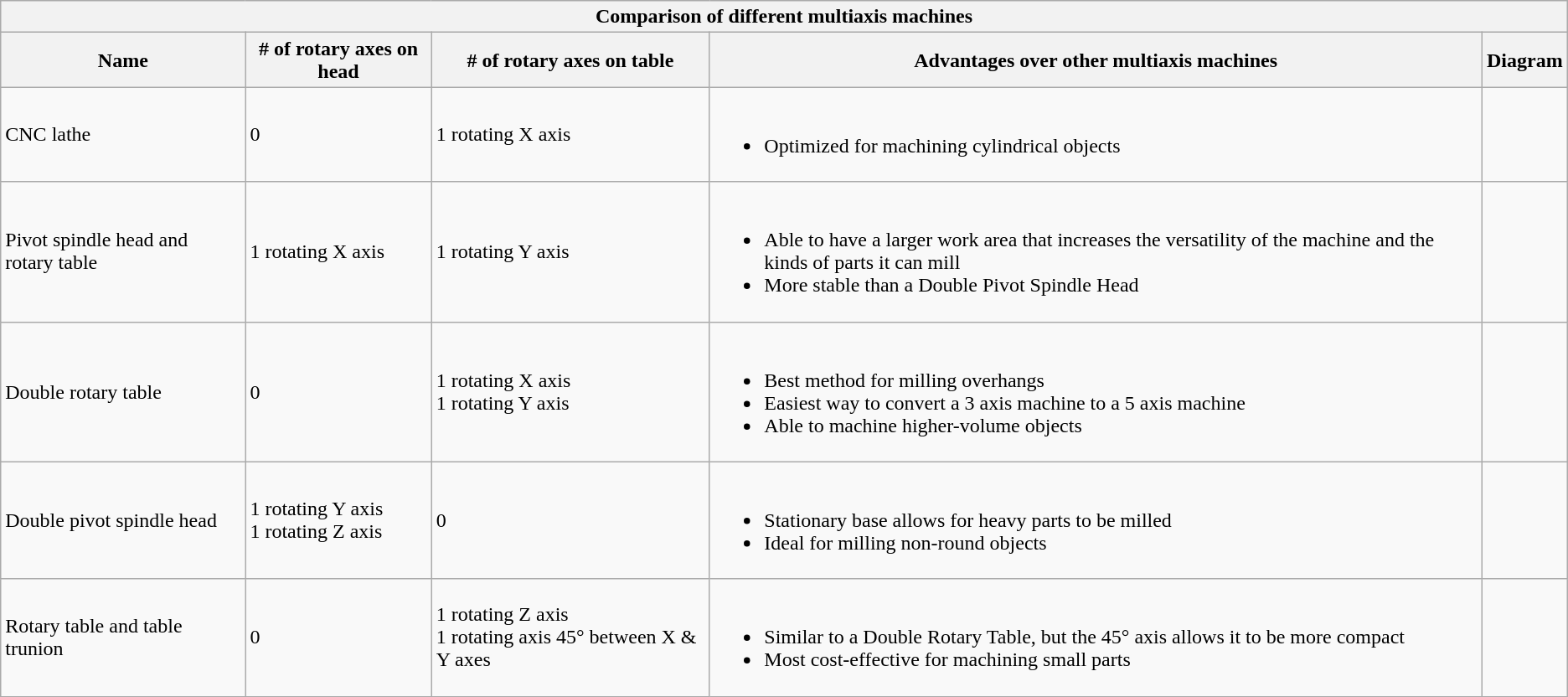<table class="wikitable">
<tr>
<th colspan="5">Comparison of different multiaxis machines</th>
</tr>
<tr>
<th>Name</th>
<th># of rotary axes on head</th>
<th># of rotary axes on table</th>
<th>Advantages over other multiaxis machines</th>
<th>Diagram</th>
</tr>
<tr>
<td>CNC lathe</td>
<td>0</td>
<td>1 rotating X axis</td>
<td><br><ul><li>Optimized for machining cylindrical objects</li></ul></td>
<td></td>
</tr>
<tr>
<td>Pivot spindle head and rotary table</td>
<td>1 rotating X axis</td>
<td>1 rotating Y axis</td>
<td><br><ul><li>Able to have a larger work area that increases the versatility of the machine and the kinds of parts it can mill</li><li>More stable than a Double Pivot Spindle Head</li></ul></td>
<td></td>
</tr>
<tr>
<td>Double rotary table</td>
<td>0</td>
<td>1 rotating X axis<br>1 rotating Y axis</td>
<td><br><ul><li>Best method for milling overhangs</li><li>Easiest way to convert a 3 axis machine to a 5 axis machine</li><li>Able to machine higher-volume objects</li></ul></td>
<td></td>
</tr>
<tr>
<td>Double pivot spindle head</td>
<td>1 rotating Y axis<br>1 rotating Z axis</td>
<td>0</td>
<td><br><ul><li>Stationary base allows for heavy parts to be milled</li><li>Ideal for milling non-round objects</li></ul></td>
<td></td>
</tr>
<tr>
<td>Rotary table and table trunion</td>
<td>0</td>
<td>1 rotating Z axis<br>1 rotating axis 45° between X & Y axes</td>
<td><br><ul><li>Similar to a Double Rotary Table, but the 45° axis allows it to be more compact</li><li>Most cost-effective for machining small parts</li></ul></td>
<td></td>
</tr>
</table>
